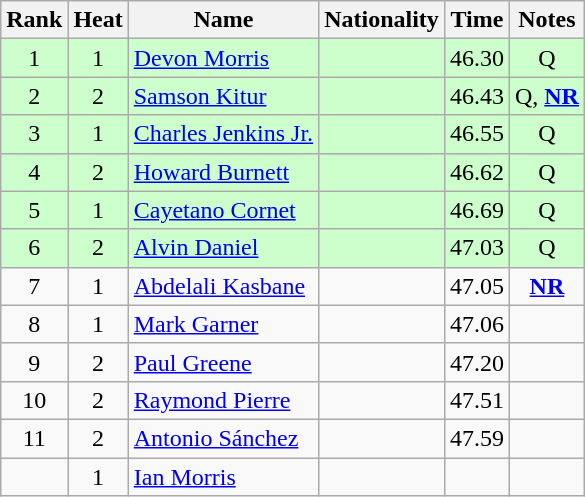<table class="wikitable sortable" style="text-align:center">
<tr>
<th>Rank</th>
<th>Heat</th>
<th>Name</th>
<th>Nationality</th>
<th>Time</th>
<th>Notes</th>
</tr>
<tr bgcolor=ccffcc>
<td>1</td>
<td>1</td>
<td align="left"><a href='#'>Devon Morris</a></td>
<td align=left></td>
<td>46.30</td>
<td>Q</td>
</tr>
<tr bgcolor=ccffcc>
<td>2</td>
<td>2</td>
<td align="left"><a href='#'>Samson Kitur</a></td>
<td align=left></td>
<td>46.43</td>
<td>Q, <strong><a href='#'>NR</a></strong></td>
</tr>
<tr bgcolor=ccffcc>
<td>3</td>
<td>1</td>
<td align="left"><a href='#'>Charles Jenkins Jr.</a></td>
<td align=left></td>
<td>46.55</td>
<td>Q</td>
</tr>
<tr bgcolor=ccffcc>
<td>4</td>
<td>2</td>
<td align="left"><a href='#'>Howard Burnett</a></td>
<td align=left></td>
<td>46.62</td>
<td>Q</td>
</tr>
<tr bgcolor=ccffcc>
<td>5</td>
<td>1</td>
<td align="left"><a href='#'>Cayetano Cornet</a></td>
<td align=left></td>
<td>46.69</td>
<td>Q</td>
</tr>
<tr bgcolor=ccffcc>
<td>6</td>
<td>2</td>
<td align="left"><a href='#'>Alvin Daniel</a></td>
<td align=left></td>
<td>47.03</td>
<td>Q</td>
</tr>
<tr>
<td>7</td>
<td>1</td>
<td align="left"><a href='#'>Abdelali Kasbane</a></td>
<td align=left></td>
<td>47.05</td>
<td><strong><a href='#'>NR</a></strong></td>
</tr>
<tr>
<td>8</td>
<td>1</td>
<td align="left"><a href='#'>Mark Garner</a></td>
<td align=left></td>
<td>47.06</td>
<td></td>
</tr>
<tr>
<td>9</td>
<td>2</td>
<td align="left"><a href='#'>Paul Greene</a></td>
<td align=left></td>
<td>47.20</td>
<td></td>
</tr>
<tr>
<td>10</td>
<td>2</td>
<td align="left"><a href='#'>Raymond Pierre</a></td>
<td align=left></td>
<td>47.51</td>
<td></td>
</tr>
<tr>
<td>11</td>
<td>2</td>
<td align="left"><a href='#'>Antonio Sánchez</a></td>
<td align=left></td>
<td>47.59</td>
<td></td>
</tr>
<tr>
<td></td>
<td>1</td>
<td align="left"><a href='#'>Ian Morris</a></td>
<td align=left></td>
<td></td>
<td></td>
</tr>
</table>
